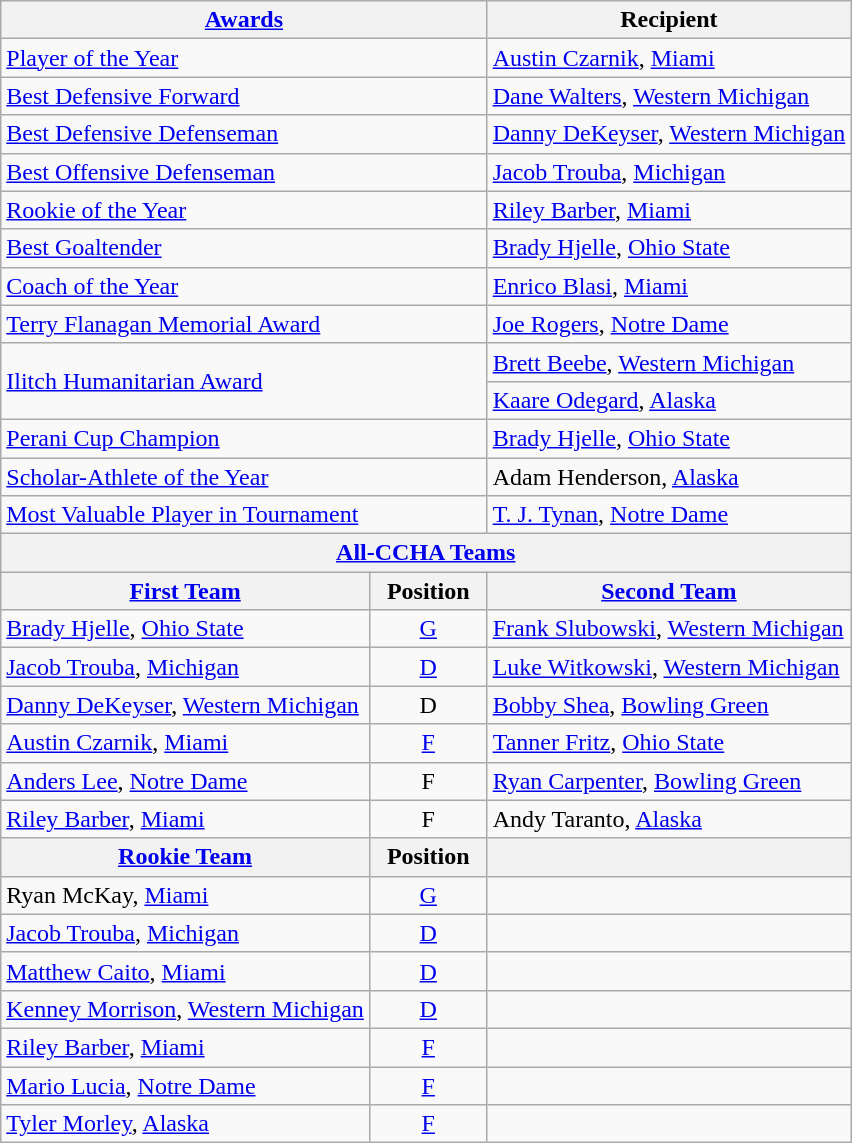<table class="wikitable">
<tr>
<th colspan=2><a href='#'>Awards</a></th>
<th>Recipient</th>
</tr>
<tr>
<td colspan=2><a href='#'>Player of the Year</a></td>
<td><a href='#'>Austin Czarnik</a>, <a href='#'>Miami</a></td>
</tr>
<tr>
<td colspan=2><a href='#'>Best Defensive Forward</a></td>
<td><a href='#'>Dane Walters</a>, <a href='#'>Western Michigan</a></td>
</tr>
<tr>
<td colspan=2><a href='#'>Best Defensive Defenseman</a></td>
<td><a href='#'>Danny DeKeyser</a>, <a href='#'>Western Michigan</a></td>
</tr>
<tr>
<td colspan=2><a href='#'>Best Offensive Defenseman</a></td>
<td><a href='#'>Jacob Trouba</a>, <a href='#'>Michigan</a></td>
</tr>
<tr>
<td colspan=2><a href='#'>Rookie of the Year</a></td>
<td><a href='#'>Riley Barber</a>, <a href='#'>Miami</a></td>
</tr>
<tr>
<td colspan=2><a href='#'>Best Goaltender</a></td>
<td><a href='#'>Brady Hjelle</a>, <a href='#'>Ohio State</a></td>
</tr>
<tr>
<td colspan=2><a href='#'>Coach of the Year</a></td>
<td><a href='#'>Enrico Blasi</a>, <a href='#'>Miami</a></td>
</tr>
<tr>
<td colspan=2><a href='#'>Terry Flanagan Memorial Award</a></td>
<td><a href='#'>Joe Rogers</a>, <a href='#'>Notre Dame</a></td>
</tr>
<tr>
<td colspan=2, rowspan=2><a href='#'>Ilitch Humanitarian Award</a></td>
<td><a href='#'>Brett Beebe</a>, <a href='#'>Western Michigan</a></td>
</tr>
<tr>
<td><a href='#'>Kaare Odegard</a>, <a href='#'>Alaska</a></td>
</tr>
<tr>
<td colspan=2><a href='#'>Perani Cup Champion</a></td>
<td><a href='#'>Brady Hjelle</a>, <a href='#'>Ohio State</a></td>
</tr>
<tr>
<td colspan=2><a href='#'>Scholar-Athlete of the Year</a></td>
<td>Adam Henderson, <a href='#'>Alaska</a></td>
</tr>
<tr>
<td colspan=2><a href='#'>Most Valuable Player in Tournament</a></td>
<td><a href='#'>T. J. Tynan</a>, <a href='#'>Notre Dame</a></td>
</tr>
<tr>
<th colspan=3><a href='#'>All-CCHA Teams</a></th>
</tr>
<tr>
<th><a href='#'>First Team</a></th>
<th>  Position  </th>
<th><a href='#'>Second Team</a></th>
</tr>
<tr>
<td><a href='#'>Brady Hjelle</a>, <a href='#'>Ohio State</a></td>
<td align=center><a href='#'>G</a></td>
<td><a href='#'>Frank Slubowski</a>, <a href='#'>Western Michigan</a></td>
</tr>
<tr>
<td><a href='#'>Jacob Trouba</a>, <a href='#'>Michigan</a></td>
<td align=center><a href='#'>D</a></td>
<td><a href='#'>Luke Witkowski</a>, <a href='#'>Western Michigan</a></td>
</tr>
<tr>
<td><a href='#'>Danny DeKeyser</a>, <a href='#'>Western Michigan</a></td>
<td align=center>D</td>
<td><a href='#'>Bobby Shea</a>, <a href='#'>Bowling Green</a></td>
</tr>
<tr>
<td><a href='#'>Austin Czarnik</a>, <a href='#'>Miami</a></td>
<td align=center><a href='#'>F</a></td>
<td><a href='#'>Tanner Fritz</a>, <a href='#'>Ohio State</a></td>
</tr>
<tr>
<td><a href='#'>Anders Lee</a>, <a href='#'>Notre Dame</a></td>
<td align=center>F</td>
<td><a href='#'>Ryan Carpenter</a>, <a href='#'>Bowling Green</a></td>
</tr>
<tr>
<td><a href='#'>Riley Barber</a>, <a href='#'>Miami</a></td>
<td align=center>F</td>
<td>Andy Taranto, <a href='#'>Alaska</a></td>
</tr>
<tr>
<th><a href='#'>Rookie Team</a></th>
<th>  Position  </th>
<th></th>
</tr>
<tr>
<td>Ryan McKay, <a href='#'>Miami</a></td>
<td align=center><a href='#'>G</a></td>
<td></td>
</tr>
<tr>
<td><a href='#'>Jacob Trouba</a>, <a href='#'>Michigan</a></td>
<td align=center><a href='#'>D</a></td>
<td></td>
</tr>
<tr>
<td><a href='#'>Matthew Caito</a>, <a href='#'>Miami</a></td>
<td align=center><a href='#'>D</a></td>
<td></td>
</tr>
<tr>
<td><a href='#'>Kenney Morrison</a>, <a href='#'>Western Michigan</a></td>
<td align=center><a href='#'>D</a></td>
<td></td>
</tr>
<tr>
<td><a href='#'>Riley Barber</a>, <a href='#'>Miami</a></td>
<td align=center><a href='#'>F</a></td>
<td></td>
</tr>
<tr>
<td><a href='#'>Mario Lucia</a>, <a href='#'>Notre Dame</a></td>
<td align=center><a href='#'>F</a></td>
<td></td>
</tr>
<tr>
<td><a href='#'>Tyler Morley</a>, <a href='#'>Alaska</a></td>
<td align=center><a href='#'>F</a></td>
<td></td>
</tr>
</table>
